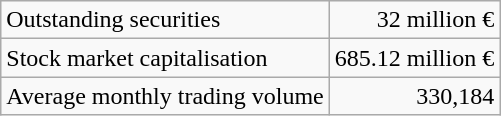<table class="wikitable">
<tr>
<td>Outstanding securities</td>
<td style="text-align:right;">32 million €</td>
</tr>
<tr>
<td>Stock market capitalisation</td>
<td style="text-align:right;">685.12 million €</td>
</tr>
<tr>
<td>Average monthly trading volume</td>
<td style="text-align:right;">330,184</td>
</tr>
</table>
